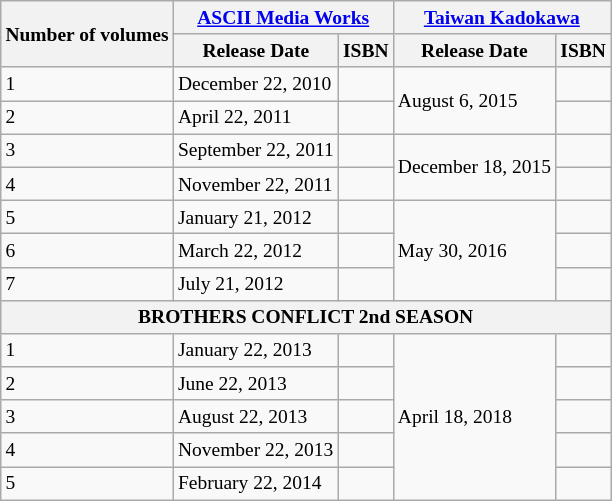<table class=wikitable style="font-size:small;">
<tr>
<th rowspan="2">Number of volumes</th>
<th colspan="2"> <a href='#'>ASCII Media Works</a></th>
<th colspan="2"> <a href='#'>Taiwan Kadokawa</a></th>
</tr>
<tr>
<th>Release Date</th>
<th>ISBN</th>
<th>Release Date</th>
<th>ISBN</th>
</tr>
<tr>
<td>1</td>
<td>December 22, 2010</td>
<td></td>
<td rowspan="2">August 6, 2015</td>
<td></td>
</tr>
<tr>
<td>2</td>
<td>April 22, 2011</td>
<td></td>
<td></td>
</tr>
<tr>
<td>3</td>
<td>September 22, 2011</td>
<td></td>
<td rowspan="2">December 18, 2015</td>
<td></td>
</tr>
<tr>
<td>4</td>
<td>November 22, 2011</td>
<td></td>
<td></td>
</tr>
<tr>
<td>5</td>
<td>January 21, 2012</td>
<td></td>
<td rowspan="3">May 30, 2016</td>
<td></td>
</tr>
<tr>
<td>6</td>
<td>March 22, 2012</td>
<td></td>
<td></td>
</tr>
<tr>
<td>7</td>
<td>July 21, 2012</td>
<td></td>
<td></td>
</tr>
<tr>
<th colspan="5">BROTHERS CONFLICT 2nd SEASON</th>
</tr>
<tr>
<td>1</td>
<td>January 22, 2013</td>
<td></td>
<td rowspan="5">April 18, 2018</td>
<td></td>
</tr>
<tr>
<td>2</td>
<td>June 22, 2013</td>
<td></td>
<td></td>
</tr>
<tr>
<td>3</td>
<td>August 22, 2013</td>
<td></td>
<td></td>
</tr>
<tr>
<td>4</td>
<td>November 22, 2013</td>
<td></td>
<td></td>
</tr>
<tr>
<td>5</td>
<td>February 22, 2014</td>
<td></td>
<td></td>
</tr>
</table>
